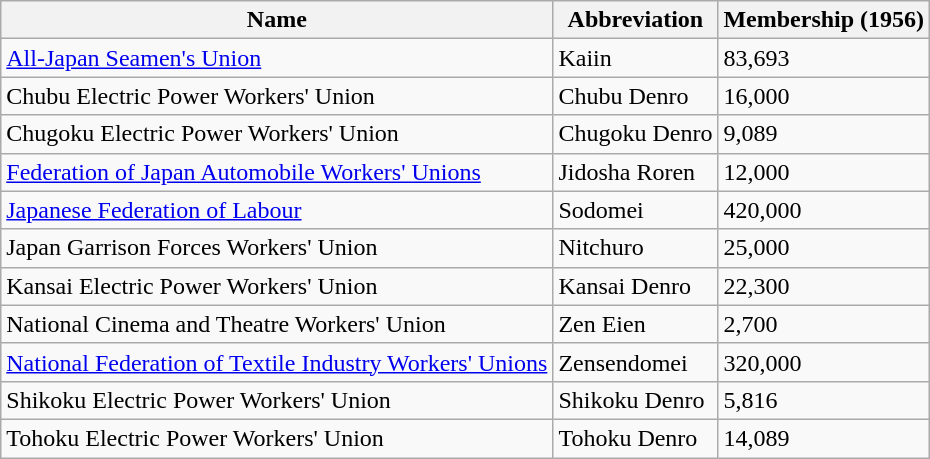<table class="wikitable sortable">
<tr>
<th>Name</th>
<th>Abbreviation</th>
<th>Membership (1956)</th>
</tr>
<tr>
<td><a href='#'>All-Japan Seamen's Union</a></td>
<td>Kaiin</td>
<td>83,693</td>
</tr>
<tr>
<td>Chubu Electric Power Workers' Union</td>
<td>Chubu Denro</td>
<td>16,000</td>
</tr>
<tr>
<td>Chugoku Electric Power Workers' Union</td>
<td>Chugoku Denro</td>
<td>9,089</td>
</tr>
<tr>
<td><a href='#'>Federation of Japan Automobile Workers' Unions</a></td>
<td>Jidosha Roren</td>
<td>12,000</td>
</tr>
<tr>
<td><a href='#'>Japanese Federation of Labour</a></td>
<td>Sodomei</td>
<td>420,000</td>
</tr>
<tr>
<td>Japan Garrison Forces Workers' Union</td>
<td>Nitchuro</td>
<td>25,000</td>
</tr>
<tr>
<td>Kansai Electric Power Workers' Union</td>
<td>Kansai Denro</td>
<td>22,300</td>
</tr>
<tr>
<td>National Cinema and Theatre Workers' Union</td>
<td>Zen Eien</td>
<td>2,700</td>
</tr>
<tr>
<td><a href='#'>National Federation of Textile Industry Workers' Unions</a></td>
<td>Zensendomei</td>
<td>320,000</td>
</tr>
<tr>
<td>Shikoku Electric Power Workers' Union</td>
<td>Shikoku Denro</td>
<td>5,816</td>
</tr>
<tr>
<td>Tohoku Electric Power Workers' Union</td>
<td>Tohoku Denro</td>
<td>14,089</td>
</tr>
</table>
